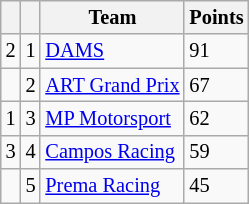<table class="wikitable" style="font-size: 85%;">
<tr>
<th></th>
<th></th>
<th>Team</th>
<th>Points</th>
</tr>
<tr>
<td align="left"> 2</td>
<td align="center">1</td>
<td> <a href='#'>DAMS</a></td>
<td>91</td>
</tr>
<tr>
<td align="left"></td>
<td align="center">2</td>
<td> <a href='#'>ART Grand Prix</a></td>
<td>67</td>
</tr>
<tr>
<td align="left"> 1</td>
<td align="center">3</td>
<td> <a href='#'>MP Motorsport</a></td>
<td>62</td>
</tr>
<tr>
<td align="left"> 3</td>
<td align="center">4</td>
<td> <a href='#'>Campos Racing</a></td>
<td>59</td>
</tr>
<tr>
<td align="left"></td>
<td align="center">5</td>
<td> <a href='#'>Prema Racing</a></td>
<td>45</td>
</tr>
</table>
